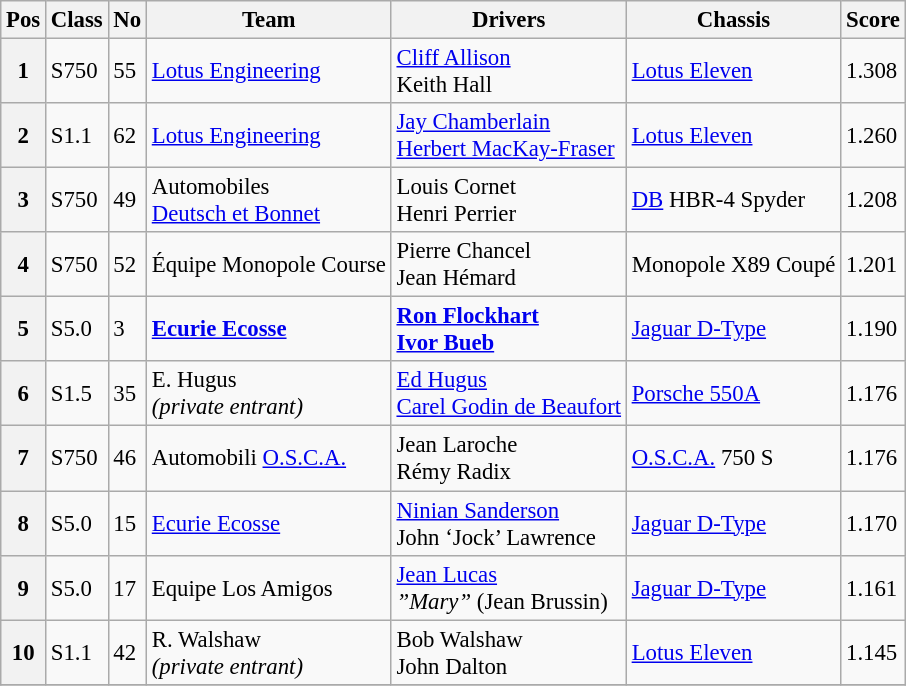<table class="wikitable" style="font-size: 95%;">
<tr>
<th>Pos</th>
<th>Class</th>
<th>No</th>
<th>Team</th>
<th>Drivers</th>
<th>Chassis</th>
<th>Score</th>
</tr>
<tr>
<th>1</th>
<td>S750</td>
<td>55</td>
<td> <a href='#'>Lotus Engineering</a></td>
<td> <a href='#'>Cliff Allison</a> <br> Keith Hall</td>
<td><a href='#'>Lotus Eleven</a></td>
<td>1.308</td>
</tr>
<tr>
<th>2</th>
<td>S1.1</td>
<td>62</td>
<td> <a href='#'>Lotus Engineering</a></td>
<td> <a href='#'>Jay Chamberlain</a><br> <a href='#'>Herbert MacKay-Fraser</a></td>
<td><a href='#'>Lotus Eleven</a></td>
<td>1.260</td>
</tr>
<tr>
<th>3</th>
<td>S750</td>
<td>49</td>
<td> Automobiles<br><a href='#'>Deutsch et Bonnet</a></td>
<td> Louis Cornet<br> Henri Perrier</td>
<td><a href='#'>DB</a> HBR-4 Spyder</td>
<td>1.208</td>
</tr>
<tr>
<th>4</th>
<td>S750</td>
<td>52</td>
<td> Équipe Monopole Course</td>
<td> Pierre Chancel<br> Jean Hémard</td>
<td>Monopole X89 Coupé</td>
<td>1.201</td>
</tr>
<tr>
<th>5</th>
<td>S5.0</td>
<td>3</td>
<td> <strong><a href='#'>Ecurie Ecosse</a></strong></td>
<td> <strong><a href='#'>Ron Flockhart</a></strong><br> <strong><a href='#'>Ivor Bueb</a></strong></td>
<td><a href='#'>Jaguar D-Type</a></td>
<td>1.190</td>
</tr>
<tr>
<th>6</th>
<td>S1.5</td>
<td>35</td>
<td> E. Hugus<br><em>(private entrant)</em></td>
<td> <a href='#'>Ed Hugus</a><br> <a href='#'>Carel Godin de Beaufort</a></td>
<td><a href='#'>Porsche 550A</a></td>
<td>1.176</td>
</tr>
<tr>
<th>7</th>
<td>S750</td>
<td>46</td>
<td> Automobili <a href='#'>O.S.C.A.</a></td>
<td> Jean Laroche<br> Rémy Radix</td>
<td><a href='#'>O.S.C.A.</a> 750 S</td>
<td>1.176</td>
</tr>
<tr>
<th>8</th>
<td>S5.0</td>
<td>15</td>
<td> <a href='#'>Ecurie Ecosse</a></td>
<td> <a href='#'>Ninian Sanderson</a><br> John ‘Jock’ Lawrence</td>
<td><a href='#'>Jaguar D-Type</a></td>
<td>1.170</td>
</tr>
<tr>
<th>9</th>
<td>S5.0</td>
<td>17</td>
<td> Equipe Los Amigos</td>
<td> <a href='#'>Jean Lucas</a><br> <em>”Mary”</em> (Jean Brussin)</td>
<td><a href='#'>Jaguar D-Type</a></td>
<td>1.161</td>
</tr>
<tr>
<th>10</th>
<td>S1.1</td>
<td>42</td>
<td> R. Walshaw<br><em>(private entrant)</em></td>
<td> Bob Walshaw<br> John Dalton</td>
<td><a href='#'>Lotus Eleven</a></td>
<td>1.145</td>
</tr>
<tr>
</tr>
</table>
